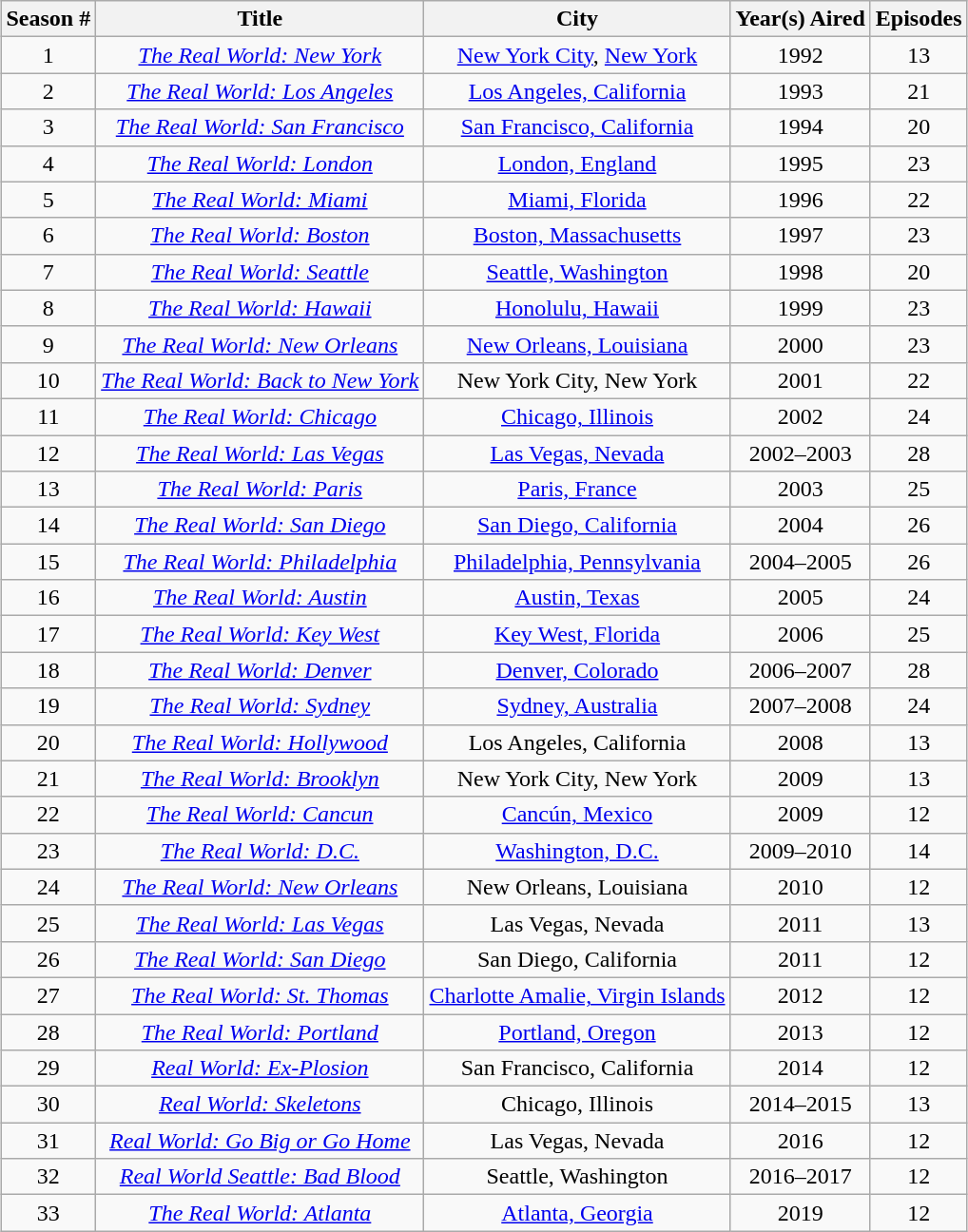<table class="wikitable" style="text-align:center; margin:auto;">
<tr>
<th>Season #</th>
<th>Title</th>
<th>City</th>
<th>Year(s) Aired</th>
<th>Episodes</th>
</tr>
<tr>
<td>1</td>
<td><em><a href='#'>The Real World: New York</a></em></td>
<td><a href='#'>New York City</a>, <a href='#'>New York</a></td>
<td>1992</td>
<td>13</td>
</tr>
<tr>
<td>2</td>
<td><em><a href='#'>The Real World: Los Angeles</a></em></td>
<td><a href='#'>Los Angeles, California</a></td>
<td>1993</td>
<td>21</td>
</tr>
<tr>
<td>3</td>
<td><em><a href='#'>The Real World: San Francisco</a></em></td>
<td><a href='#'>San Francisco, California</a></td>
<td>1994</td>
<td>20</td>
</tr>
<tr>
<td>4</td>
<td><em><a href='#'>The Real World: London</a></em></td>
<td><a href='#'>London, England</a></td>
<td>1995</td>
<td>23</td>
</tr>
<tr>
<td>5</td>
<td><em><a href='#'>The Real World: Miami</a></em></td>
<td><a href='#'>Miami, Florida</a></td>
<td>1996</td>
<td>22</td>
</tr>
<tr>
<td>6</td>
<td><em><a href='#'>The Real World: Boston</a></em></td>
<td><a href='#'>Boston, Massachusetts</a></td>
<td>1997</td>
<td>23</td>
</tr>
<tr>
<td>7</td>
<td><em><a href='#'>The Real World: Seattle</a></em></td>
<td><a href='#'>Seattle, Washington</a></td>
<td>1998</td>
<td>20</td>
</tr>
<tr>
<td>8</td>
<td><em><a href='#'>The Real World: Hawaii</a></em></td>
<td><a href='#'>Honolulu, Hawaii</a></td>
<td>1999</td>
<td>23</td>
</tr>
<tr>
<td>9</td>
<td><em><a href='#'>The Real World: New Orleans</a></em></td>
<td><a href='#'>New Orleans, Louisiana</a></td>
<td>2000</td>
<td>23</td>
</tr>
<tr>
<td>10</td>
<td><em><a href='#'>The Real World: Back to New York</a></em></td>
<td>New York City, New York</td>
<td>2001</td>
<td>22</td>
</tr>
<tr>
<td>11</td>
<td><em><a href='#'>The Real World: Chicago</a></em></td>
<td><a href='#'>Chicago, Illinois</a></td>
<td>2002</td>
<td>24</td>
</tr>
<tr>
<td>12</td>
<td><em><a href='#'>The Real World: Las Vegas</a></em></td>
<td><a href='#'>Las Vegas, Nevada</a></td>
<td>2002–2003</td>
<td>28</td>
</tr>
<tr>
<td>13</td>
<td><em><a href='#'>The Real World: Paris</a></em></td>
<td><a href='#'>Paris, France</a></td>
<td>2003</td>
<td>25</td>
</tr>
<tr>
<td>14</td>
<td><em><a href='#'>The Real World: San Diego</a></em></td>
<td><a href='#'>San Diego, California</a></td>
<td>2004</td>
<td>26</td>
</tr>
<tr>
<td>15</td>
<td><em><a href='#'>The Real World: Philadelphia</a></em></td>
<td><a href='#'>Philadelphia, Pennsylvania</a></td>
<td>2004–2005</td>
<td>26</td>
</tr>
<tr>
<td>16</td>
<td><em><a href='#'>The Real World: Austin</a></em></td>
<td><a href='#'>Austin, Texas</a></td>
<td>2005</td>
<td>24</td>
</tr>
<tr>
<td>17</td>
<td><em><a href='#'>The Real World: Key West</a></em></td>
<td><a href='#'>Key West, Florida</a></td>
<td>2006</td>
<td>25</td>
</tr>
<tr>
<td>18</td>
<td><em><a href='#'>The Real World: Denver</a></em></td>
<td><a href='#'>Denver, Colorado</a></td>
<td>2006–2007</td>
<td>28</td>
</tr>
<tr>
<td>19</td>
<td><em><a href='#'>The Real World: Sydney</a></em></td>
<td><a href='#'>Sydney, Australia</a></td>
<td>2007–2008</td>
<td>24</td>
</tr>
<tr>
<td>20</td>
<td><em><a href='#'>The Real World: Hollywood</a></em></td>
<td>Los Angeles, California</td>
<td>2008</td>
<td>13</td>
</tr>
<tr>
<td>21</td>
<td><em><a href='#'>The Real World: Brooklyn</a></em></td>
<td>New York City, New York</td>
<td>2009</td>
<td>13</td>
</tr>
<tr>
<td>22</td>
<td><em><a href='#'>The Real World: Cancun</a></em></td>
<td><a href='#'>Cancún, Mexico</a></td>
<td>2009</td>
<td>12</td>
</tr>
<tr>
<td>23</td>
<td><em><a href='#'>The Real World: D.C.</a></em></td>
<td><a href='#'>Washington, D.C.</a></td>
<td>2009–2010</td>
<td>14</td>
</tr>
<tr>
<td>24</td>
<td><em><a href='#'>The Real World: New Orleans</a></em></td>
<td>New Orleans, Louisiana</td>
<td>2010</td>
<td>12</td>
</tr>
<tr>
<td>25</td>
<td><em><a href='#'>The Real World: Las Vegas</a></em></td>
<td>Las Vegas, Nevada</td>
<td>2011</td>
<td>13</td>
</tr>
<tr>
<td>26</td>
<td><em><a href='#'>The Real World: San Diego</a></em></td>
<td>San Diego, California</td>
<td>2011</td>
<td>12</td>
</tr>
<tr>
<td>27</td>
<td><em><a href='#'>The Real World: St. Thomas</a></em></td>
<td><a href='#'>Charlotte Amalie, Virgin Islands</a></td>
<td>2012</td>
<td>12</td>
</tr>
<tr>
<td>28</td>
<td><em><a href='#'>The Real World: Portland</a></em></td>
<td><a href='#'>Portland, Oregon</a></td>
<td>2013</td>
<td>12</td>
</tr>
<tr>
<td>29</td>
<td><em><a href='#'>Real World: Ex-Plosion</a></em></td>
<td>San Francisco, California</td>
<td>2014</td>
<td>12</td>
</tr>
<tr>
<td>30</td>
<td><em><a href='#'>Real World: Skeletons</a></em></td>
<td>Chicago, Illinois</td>
<td>2014–2015</td>
<td>13</td>
</tr>
<tr>
<td>31</td>
<td><em><a href='#'>Real World: Go Big or Go Home</a></em></td>
<td>Las Vegas, Nevada</td>
<td>2016</td>
<td>12</td>
</tr>
<tr>
<td>32</td>
<td><em><a href='#'>Real World Seattle: Bad Blood</a></em></td>
<td>Seattle, Washington</td>
<td>2016–2017</td>
<td>12</td>
</tr>
<tr>
<td>33</td>
<td><em><a href='#'>The Real World: Atlanta</a></em></td>
<td><a href='#'>Atlanta, Georgia</a></td>
<td>2019</td>
<td>12</td>
</tr>
</table>
